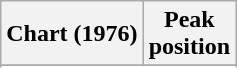<table class="wikitable sortable plainrowheaders">
<tr>
<th scope="col">Chart (1976)</th>
<th scope="col">Peak<br>position</th>
</tr>
<tr>
</tr>
<tr>
</tr>
</table>
